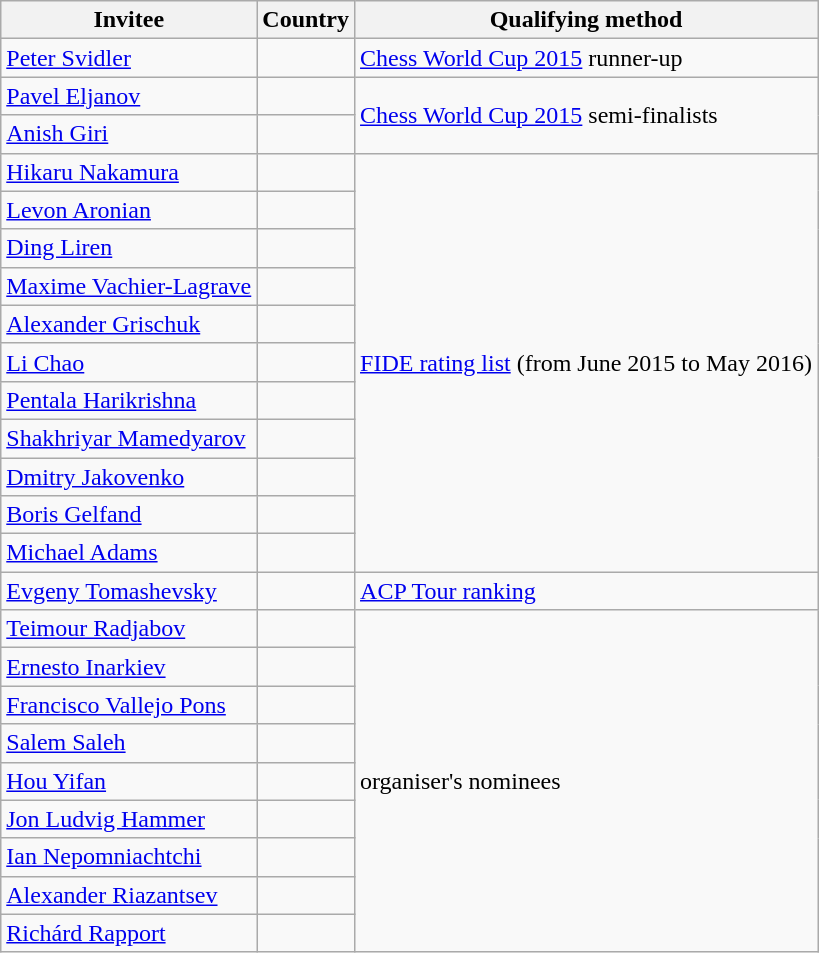<table class="wikitable">
<tr>
<th>Invitee</th>
<th>Country</th>
<th>Qualifying method</th>
</tr>
<tr>
<td><a href='#'>Peter Svidler</a></td>
<td></td>
<td><a href='#'>Chess World Cup 2015</a> runner-up</td>
</tr>
<tr>
<td><a href='#'>Pavel Eljanov</a></td>
<td></td>
<td rowspan=2><a href='#'>Chess World Cup 2015</a> semi-finalists</td>
</tr>
<tr>
<td><a href='#'>Anish Giri</a></td>
<td></td>
</tr>
<tr>
<td><a href='#'>Hikaru Nakamura</a></td>
<td></td>
<td rowspan=11><a href='#'>FIDE rating list</a> (from June 2015 to May 2016)</td>
</tr>
<tr>
<td><a href='#'>Levon Aronian</a></td>
<td></td>
</tr>
<tr>
<td><a href='#'>Ding Liren</a></td>
<td></td>
</tr>
<tr>
<td><a href='#'>Maxime Vachier-Lagrave</a></td>
<td></td>
</tr>
<tr>
<td><a href='#'>Alexander Grischuk</a></td>
<td></td>
</tr>
<tr>
<td><a href='#'>Li Chao</a></td>
<td></td>
</tr>
<tr>
<td><a href='#'>Pentala Harikrishna</a></td>
<td></td>
</tr>
<tr>
<td><a href='#'>Shakhriyar Mamedyarov</a></td>
<td></td>
</tr>
<tr>
<td><a href='#'>Dmitry Jakovenko</a></td>
<td></td>
</tr>
<tr>
<td><a href='#'>Boris Gelfand</a></td>
<td></td>
</tr>
<tr>
<td><a href='#'>Michael Adams</a></td>
<td></td>
</tr>
<tr>
<td><a href='#'>Evgeny Tomashevsky</a></td>
<td></td>
<td><a href='#'>ACP Tour ranking</a></td>
</tr>
<tr>
<td><a href='#'>Teimour Radjabov</a></td>
<td></td>
<td rowspan="10">organiser's nominees</td>
</tr>
<tr>
<td><a href='#'>Ernesto Inarkiev</a></td>
<td></td>
</tr>
<tr>
<td><a href='#'>Francisco Vallejo Pons</a></td>
<td></td>
</tr>
<tr>
<td><a href='#'>Salem Saleh</a></td>
<td></td>
</tr>
<tr>
<td><a href='#'>Hou Yifan</a></td>
<td></td>
</tr>
<tr>
<td><a href='#'>Jon Ludvig Hammer</a></td>
<td></td>
</tr>
<tr>
<td><a href='#'>Ian Nepomniachtchi</a></td>
<td></td>
</tr>
<tr>
<td><a href='#'>Alexander Riazantsev</a></td>
<td></td>
</tr>
<tr>
<td><a href='#'>Richárd Rapport</a></td>
<td></td>
</tr>
</table>
